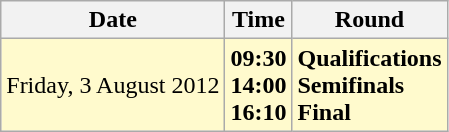<table class="wikitable">
<tr>
<th>Date</th>
<th>Time</th>
<th>Round</th>
</tr>
<tr>
<td style=background:lemonchiffon>Friday, 3 August 2012</td>
<td style=background:lemonchiffon><strong>09:30<br>14:00<br>16:10</strong></td>
<td style=background:lemonchiffon><strong>Qualifications<br>Semifinals<br>Final</strong></td>
</tr>
</table>
